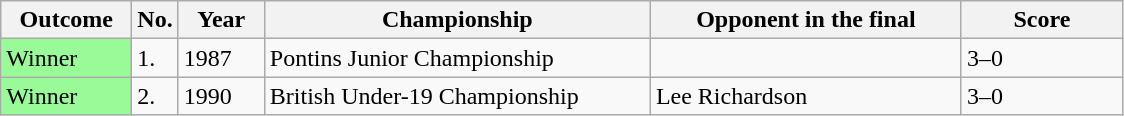<table class="sortable wikitable">
<tr>
<th width="80">Outcome</th>
<th width="20">No.</th>
<th width="50">Year</th>
<th width="250">Championship</th>
<th width="200">Opponent in the final</th>
<th width="100">Score</th>
</tr>
<tr>
<td style="background:#98FB98">Winner</td>
<td>1.</td>
<td>1987</td>
<td>Pontins Junior Championship</td>
<td> </td>
<td>3–0</td>
</tr>
<tr>
<td style="background:#98FB98">Winner</td>
<td>2.</td>
<td>1990</td>
<td>British Under-19 Championship</td>
<td> Lee Richardson</td>
<td>3–0</td>
</tr>
</table>
